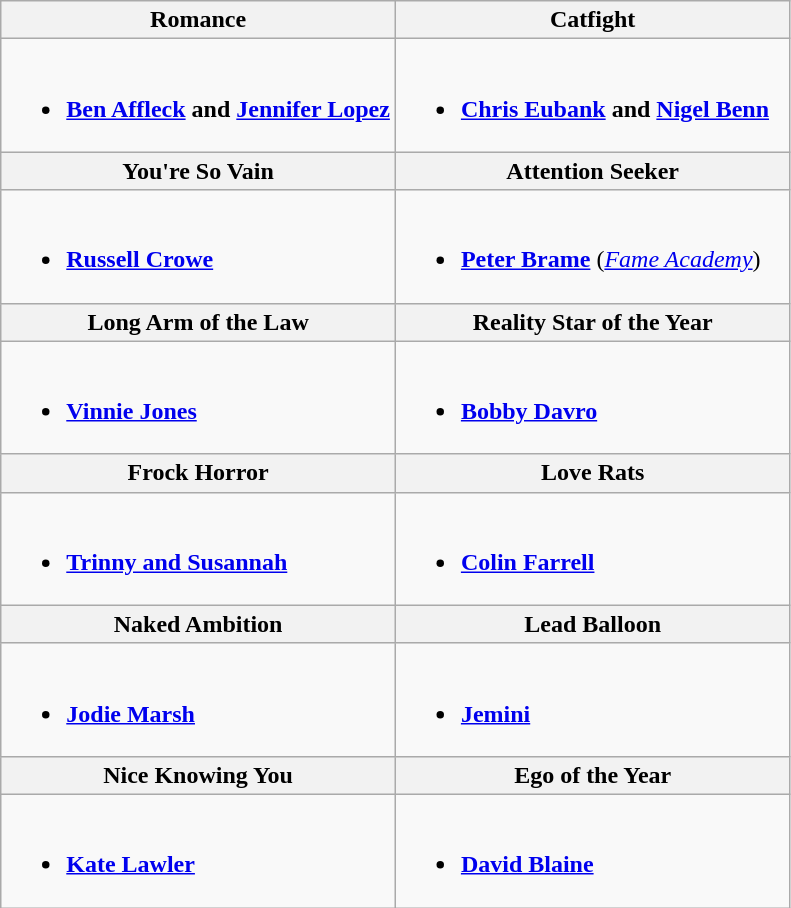<table class=wikitable>
<tr>
<th style="width:50%">Romance</th>
<th style="width:50%">Catfight</th>
</tr>
<tr>
<td valign=top><br><ul><li><strong><a href='#'>Ben Affleck</a> and <a href='#'>Jennifer Lopez</a></strong></li></ul></td>
<td valign=top><br><ul><li><strong><a href='#'>Chris Eubank</a> and <a href='#'>Nigel Benn</a></strong></li></ul></td>
</tr>
<tr>
<th style="width:50%">You're So Vain</th>
<th style="width:50%">Attention Seeker</th>
</tr>
<tr>
<td valign=top><br><ul><li><strong><a href='#'>Russell Crowe</a></strong></li></ul></td>
<td valign=top><br><ul><li><strong><a href='#'>Peter Brame</a></strong> (<em><a href='#'>Fame Academy</a></em>)</li></ul></td>
</tr>
<tr>
<th style="width:50%">Long Arm of the Law</th>
<th style="width:50%">Reality Star of the Year</th>
</tr>
<tr>
<td valign=top><br><ul><li><strong><a href='#'>Vinnie Jones</a></strong></li></ul></td>
<td valign=top><br><ul><li><strong><a href='#'>Bobby Davro</a></strong></li></ul></td>
</tr>
<tr>
<th style="width:50%">Frock Horror</th>
<th style="width:50%">Love Rats</th>
</tr>
<tr>
<td valign=top><br><ul><li><strong><a href='#'>Trinny and Susannah</a></strong></li></ul></td>
<td valign=top><br><ul><li><strong><a href='#'>Colin Farrell</a></strong></li></ul></td>
</tr>
<tr>
<th style="width:50%">Naked Ambition</th>
<th style="width:50%">Lead Balloon</th>
</tr>
<tr>
<td valign=top><br><ul><li><strong><a href='#'>Jodie Marsh</a></strong></li></ul></td>
<td valign=top><br><ul><li><strong><a href='#'>Jemini</a></strong></li></ul></td>
</tr>
<tr>
<th style="width:50%">Nice Knowing You</th>
<th style="width:50%">Ego of the Year</th>
</tr>
<tr>
<td valign=top><br><ul><li><strong><a href='#'>Kate Lawler</a></strong></li></ul></td>
<td valign=top><br><ul><li><strong><a href='#'>David Blaine</a></strong></li></ul></td>
</tr>
</table>
